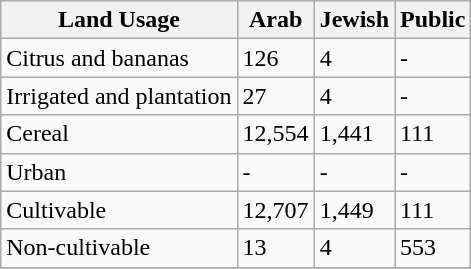<table class="wikitable">
<tr>
<th>Land Usage</th>
<th>Arab</th>
<th>Jewish</th>
<th>Public</th>
</tr>
<tr>
<td>Citrus and bananas</td>
<td>126</td>
<td>4</td>
<td>-</td>
</tr>
<tr>
<td>Irrigated and plantation</td>
<td>27</td>
<td>4</td>
<td>-</td>
</tr>
<tr>
<td>Cereal</td>
<td>12,554</td>
<td>1,441</td>
<td>111</td>
</tr>
<tr>
<td>Urban</td>
<td>-</td>
<td>-</td>
<td>-</td>
</tr>
<tr>
<td>Cultivable</td>
<td>12,707</td>
<td>1,449</td>
<td>111</td>
</tr>
<tr>
<td>Non-cultivable</td>
<td>13</td>
<td>4</td>
<td>553</td>
</tr>
<tr>
</tr>
</table>
